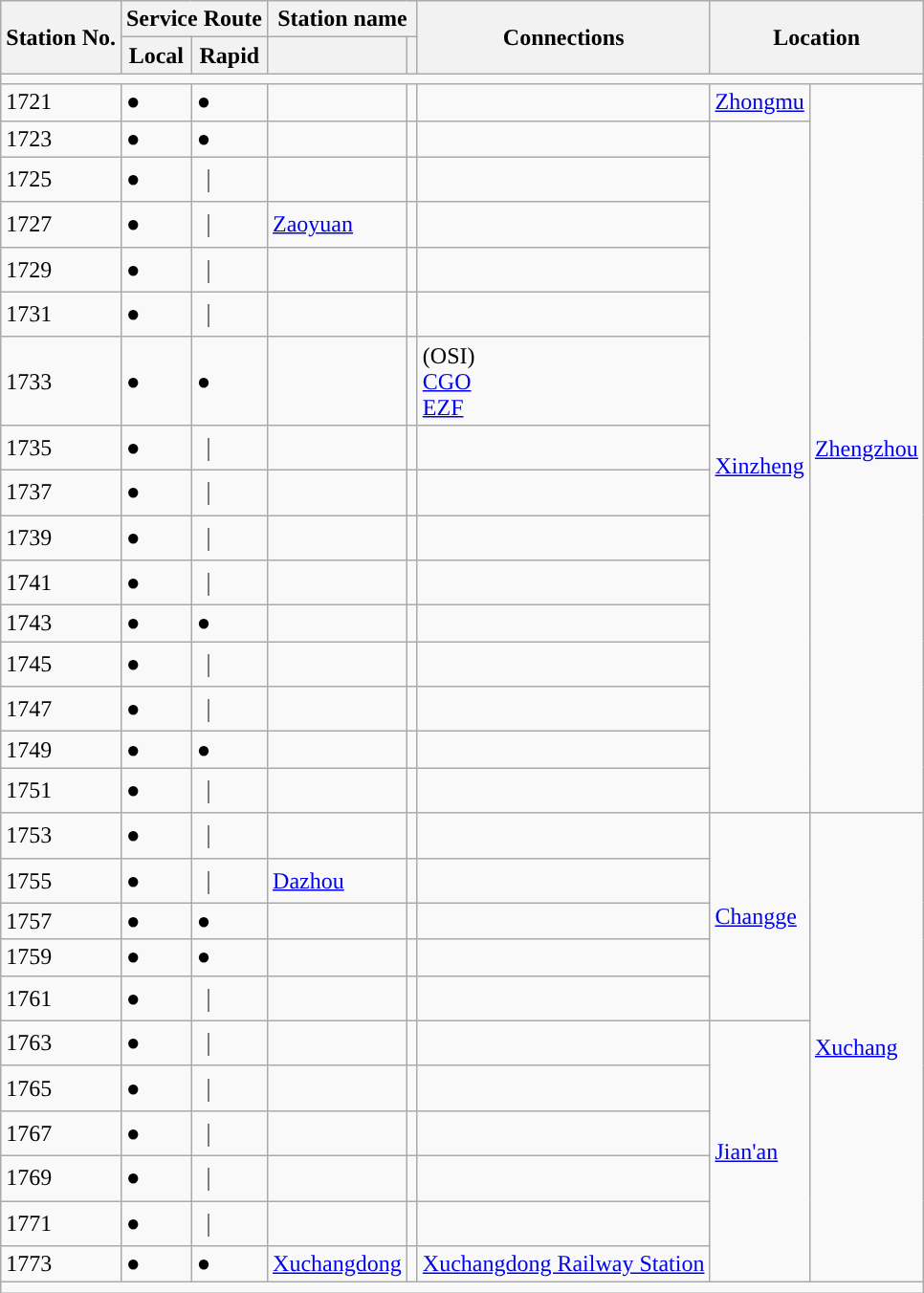<table class="wikitable">
<tr>
<th rowspan="2">Station No.</th>
<th colspan="2">Service Route</th>
<th colspan="2">Station name</th>
<th rowspan="2">Connections</th>
<th colspan="2" rowspan="2">Location</th>
</tr>
<tr>
<th>Local</th>
<th>Rapid</th>
<th></th>
<th></th>
</tr>
<tr style="background:#">
<td colspan = "8"></td>
</tr>
<tr>
<td>1721</td>
<td>●</td>
<td>●</td>
<td></td>
<td></td>
<td></td>
<td><a href='#'>Zhongmu</a></td>
<td rowspan="16"><a href='#'>Zhengzhou</a></td>
</tr>
<tr>
<td>1723</td>
<td>●</td>
<td>●</td>
<td></td>
<td></td>
<td></td>
<td rowspan="15"><a href='#'>Xinzheng</a></td>
</tr>
<tr>
<td>1725</td>
<td>●</td>
<td>｜</td>
<td></td>
<td></td>
<td></td>
</tr>
<tr>
<td>1727</td>
<td>●</td>
<td>｜</td>
<td><a href='#'>Zaoyuan</a></td>
<td></td>
<td></td>
</tr>
<tr>
<td>1729</td>
<td>●</td>
<td>｜</td>
<td></td>
<td></td>
<td></td>
</tr>
<tr>
<td>1731</td>
<td>●</td>
<td>｜</td>
<td></td>
<td></td>
<td></td>
</tr>
<tr ">
<td>1733</td>
<td>●</td>
<td>●</td>
<td></td>
<td></td>
<td> (OSI)<br> <a href='#'>CGO</a><br>  <a href='#'>EZF</a></td>
</tr>
<tr>
<td>1735</td>
<td>●</td>
<td>｜</td>
<td></td>
<td></td>
<td></td>
</tr>
<tr>
<td>1737</td>
<td>●</td>
<td>｜</td>
<td></td>
<td></td>
<td></td>
</tr>
<tr>
<td>1739</td>
<td>●</td>
<td>｜</td>
<td></td>
<td></td>
<td></td>
</tr>
<tr>
<td>1741</td>
<td>●</td>
<td>｜</td>
<td></td>
<td></td>
<td></td>
</tr>
<tr>
<td>1743</td>
<td>●</td>
<td>●</td>
<td></td>
<td></td>
<td></td>
</tr>
<tr>
<td>1745</td>
<td>●</td>
<td>｜</td>
<td></td>
<td></td>
<td></td>
</tr>
<tr>
<td>1747</td>
<td>●</td>
<td>｜</td>
<td></td>
<td></td>
<td></td>
</tr>
<tr>
<td>1749</td>
<td>●</td>
<td>●</td>
<td></td>
<td></td>
<td></td>
</tr>
<tr>
<td>1751</td>
<td>●</td>
<td>｜</td>
<td></td>
<td></td>
<td></td>
</tr>
<tr>
<td>1753</td>
<td>●</td>
<td>｜</td>
<td></td>
<td></td>
<td></td>
<td rowspan="5"><a href='#'>Changge</a></td>
<td rowspan="11"><a href='#'>Xuchang</a></td>
</tr>
<tr>
<td>1755</td>
<td>●</td>
<td>｜</td>
<td><a href='#'>Dazhou</a></td>
<td></td>
<td></td>
</tr>
<tr>
<td>1757</td>
<td>●</td>
<td>●</td>
<td></td>
<td></td>
<td></td>
</tr>
<tr>
<td>1759</td>
<td>●</td>
<td>●</td>
<td></td>
<td></td>
<td></td>
</tr>
<tr>
<td>1761</td>
<td>●</td>
<td>｜</td>
<td></td>
<td></td>
<td></td>
</tr>
<tr>
<td>1763</td>
<td>●</td>
<td>｜</td>
<td></td>
<td></td>
<td></td>
<td rowspan="6"><a href='#'>Jian'an</a></td>
</tr>
<tr>
<td>1765</td>
<td>●</td>
<td>｜</td>
<td></td>
<td></td>
<td></td>
</tr>
<tr>
<td>1767</td>
<td>●</td>
<td>｜</td>
<td></td>
<td></td>
<td></td>
</tr>
<tr>
<td>1769</td>
<td>●</td>
<td>｜</td>
<td></td>
<td></td>
<td></td>
</tr>
<tr>
<td>1771</td>
<td>●</td>
<td>｜</td>
<td></td>
<td></td>
<td></td>
</tr>
<tr>
<td>1773</td>
<td>●</td>
<td>●</td>
<td><a href='#'>Xuchangdong</a></td>
<td></td>
<td> <a href='#'>Xuchangdong Railway Station</a></td>
</tr>
<tr style="background:#">
<td colspan = "8"></td>
</tr>
</table>
